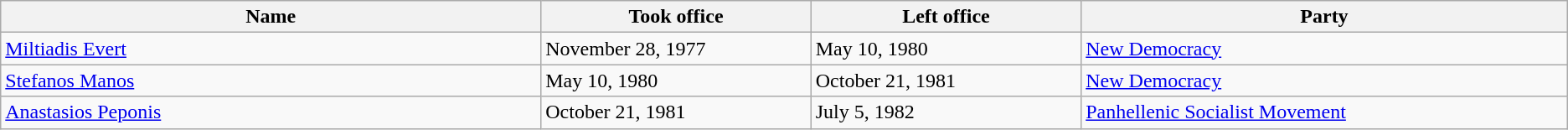<table class="wikitable">
<tr>
<th width="20%">Name</th>
<th width="10%">Took office</th>
<th width="10%">Left office</th>
<th width="18%">Party</th>
</tr>
<tr>
<td><a href='#'>Miltiadis Evert</a></td>
<td>November 28, 1977</td>
<td>May 10, 1980</td>
<td><a href='#'>New Democracy</a></td>
</tr>
<tr>
<td><a href='#'>Stefanos Manos</a></td>
<td>May 10, 1980</td>
<td>October 21, 1981</td>
<td><a href='#'>New Democracy</a></td>
</tr>
<tr>
<td><a href='#'>Anastasios Peponis</a></td>
<td>October 21, 1981</td>
<td>July 5, 1982</td>
<td><a href='#'>Panhellenic Socialist Movement</a></td>
</tr>
</table>
